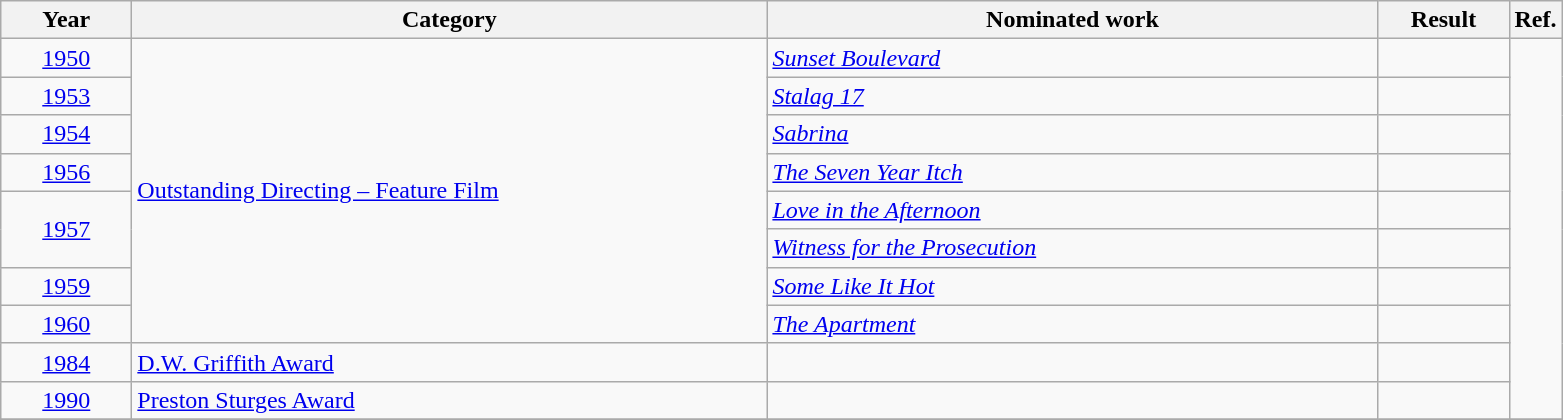<table class=wikitable>
<tr>
<th scope="col" style="width:5em;">Year</th>
<th scope="col" style="width:26em;">Category</th>
<th scope="col" style="width:25em;">Nominated work</th>
<th scope="col" style="width:5em;">Result</th>
<th>Ref.</th>
</tr>
<tr>
<td style="text-align:center;"><a href='#'>1950</a></td>
<td rowspan=8><a href='#'>Outstanding Directing – Feature Film</a></td>
<td><em><a href='#'>Sunset Boulevard</a></em></td>
<td></td>
<td style="text-align:center;" rowspan=10> <br></td>
</tr>
<tr>
<td style="text-align:center;"><a href='#'>1953</a></td>
<td><em><a href='#'>Stalag 17</a></em></td>
<td></td>
</tr>
<tr>
<td style="text-align:center;"><a href='#'>1954</a></td>
<td><em><a href='#'>Sabrina</a></em></td>
<td></td>
</tr>
<tr>
<td style="text-align:center;"><a href='#'>1956</a></td>
<td><em><a href='#'>The Seven Year Itch</a></em></td>
<td></td>
</tr>
<tr>
<td style="text-align:center;", rowspan=2><a href='#'>1957</a></td>
<td><em><a href='#'>Love in the Afternoon</a></em></td>
<td></td>
</tr>
<tr>
<td><em><a href='#'>Witness for the Prosecution</a></em></td>
<td></td>
</tr>
<tr>
<td style="text-align:center;"><a href='#'>1959</a></td>
<td><em><a href='#'>Some Like It Hot</a></em></td>
<td></td>
</tr>
<tr>
<td style="text-align:center;"><a href='#'>1960</a></td>
<td><em><a href='#'>The Apartment</a></em></td>
<td></td>
</tr>
<tr>
<td style="text-align:center;"><a href='#'>1984</a></td>
<td><a href='#'>D.W. Griffith Award</a></td>
<td></td>
<td></td>
</tr>
<tr>
<td style="text-align:center;"><a href='#'>1990</a></td>
<td><a href='#'>Preston Sturges Award</a></td>
<td></td>
<td></td>
</tr>
<tr>
</tr>
</table>
